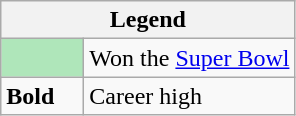<table class="wikitable mw-collapsible">
<tr>
<th colspan="2">Legend</th>
</tr>
<tr>
<td style="background:#afe6ba; width:3em;"></td>
<td>Won the <a href='#'>Super Bowl</a></td>
</tr>
<tr>
<td><strong>Bold</strong></td>
<td>Career high</td>
</tr>
</table>
